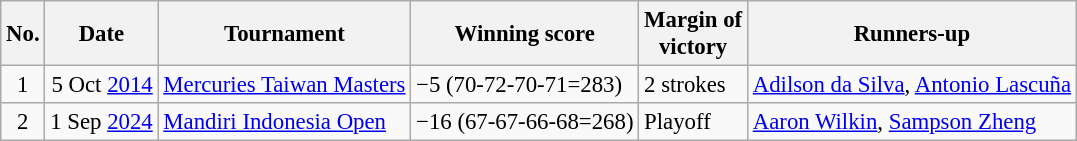<table class="wikitable" style="font-size:95%;">
<tr>
<th>No.</th>
<th>Date</th>
<th>Tournament</th>
<th>Winning score</th>
<th>Margin of<br>victory</th>
<th>Runners-up</th>
</tr>
<tr>
<td align=center>1</td>
<td align=right>5 Oct <a href='#'>2014</a></td>
<td><a href='#'>Mercuries Taiwan Masters</a></td>
<td>−5 (70-72-70-71=283)</td>
<td>2 strokes</td>
<td> <a href='#'>Adilson da Silva</a>,  <a href='#'>Antonio Lascuña</a></td>
</tr>
<tr>
<td align=center>2</td>
<td align=right>1 Sep <a href='#'>2024</a></td>
<td><a href='#'>Mandiri Indonesia Open</a></td>
<td>−16 (67-67-66-68=268)</td>
<td>Playoff</td>
<td> <a href='#'>Aaron Wilkin</a>,  <a href='#'>Sampson Zheng</a></td>
</tr>
</table>
